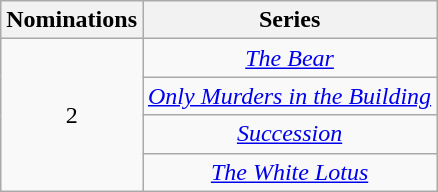<table class="wikitable plainrowheaders" style="text-align:center;">
<tr>
<th scope="col" style="width:55px;">Nominations</th>
<th scope="col" style="text-align:center;">Series</th>
</tr>
<tr>
<td scope="row" rowspan="4" style="text-align:center;">2</td>
<td><em><a href='#'>The Bear</a></em></td>
</tr>
<tr>
<td><em><a href='#'>Only Murders in the Building</a></em></td>
</tr>
<tr>
<td><em><a href='#'>Succession</a></em></td>
</tr>
<tr>
<td><em><a href='#'>The White Lotus</a></em></td>
</tr>
</table>
